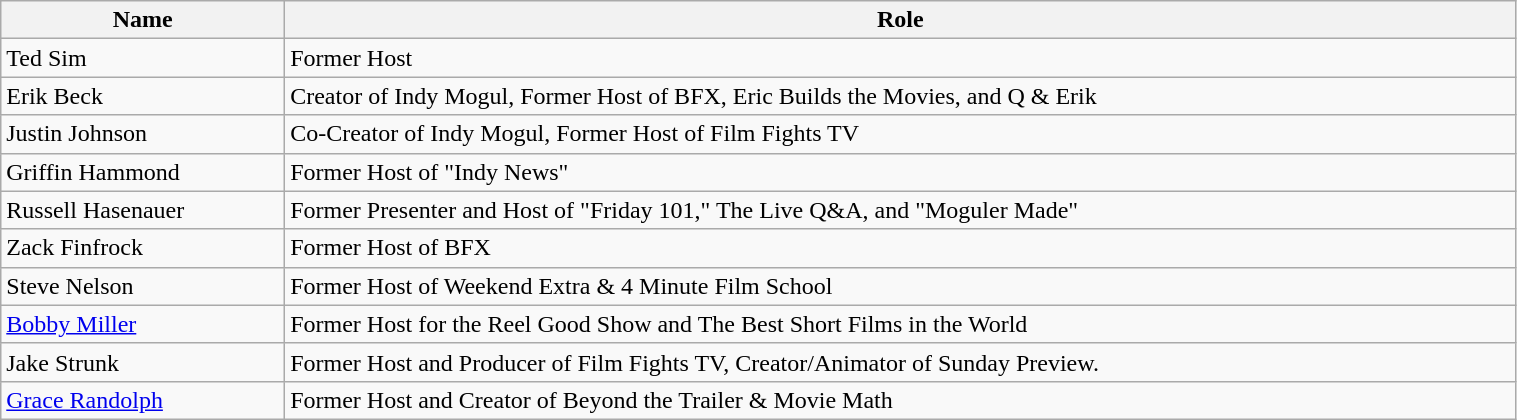<table class="wikitable" border="1" width="80%"}>
<tr>
<th>Name</th>
<th>Role</th>
</tr>
<tr>
<td>Ted Sim</td>
<td>Former Host</td>
</tr>
<tr>
<td>Erik Beck</td>
<td>Creator of Indy Mogul, Former Host of BFX, Eric Builds the Movies, and Q & Erik</td>
</tr>
<tr>
<td>Justin Johnson</td>
<td>Co-Creator of Indy Mogul, Former Host of Film Fights TV</td>
</tr>
<tr>
<td>Griffin Hammond</td>
<td>Former Host of "Indy News"</td>
</tr>
<tr>
<td>Russell Hasenauer</td>
<td>Former Presenter and Host of "Friday 101," The Live Q&A, and "Moguler Made"</td>
</tr>
<tr>
<td>Zack Finfrock</td>
<td>Former Host of BFX</td>
</tr>
<tr>
<td>Steve Nelson</td>
<td>Former Host of Weekend Extra & 4 Minute Film School</td>
</tr>
<tr>
<td><a href='#'>Bobby Miller</a></td>
<td>Former Host for the Reel Good Show and The Best Short Films in the World</td>
</tr>
<tr>
<td>Jake Strunk</td>
<td>Former Host and Producer of Film Fights TV, Creator/Animator of Sunday Preview.</td>
</tr>
<tr>
<td><a href='#'>Grace Randolph</a></td>
<td>Former Host and Creator of Beyond the Trailer & Movie Math</td>
</tr>
</table>
